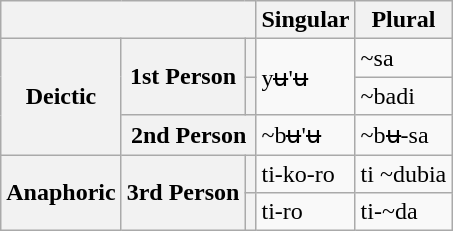<table class="wikitable">
<tr>
<th colspan="3"></th>
<th>Singular</th>
<th>Plural</th>
</tr>
<tr>
<th rowspan="3">Deictic</th>
<th rowspan="2">1st Person</th>
<th></th>
<td rowspan="2">yʉ'ʉ</td>
<td>~sa</td>
</tr>
<tr>
<th></th>
<td>~badi</td>
</tr>
<tr>
<th colspan="2">2nd Person</th>
<td>~bʉ'ʉ</td>
<td>~bʉ-sa</td>
</tr>
<tr>
<th rowspan="2">Anaphoric</th>
<th rowspan="2">3rd Person</th>
<th></th>
<td>ti-ko-ro</td>
<td>ti ~dubia</td>
</tr>
<tr>
<th></th>
<td>ti-ro</td>
<td>ti-~da</td>
</tr>
</table>
